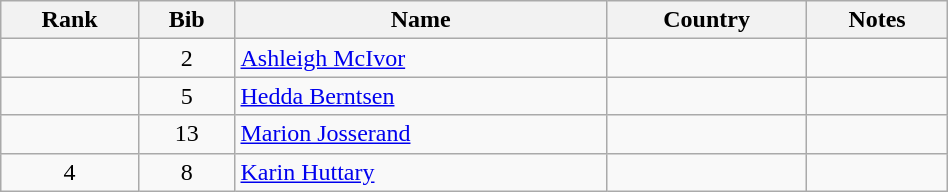<table class="wikitable" style="text-align:center;" width=50%>
<tr>
<th>Rank</th>
<th>Bib</th>
<th>Name</th>
<th>Country</th>
<th>Notes</th>
</tr>
<tr>
<td></td>
<td>2</td>
<td align=left><a href='#'>Ashleigh McIvor</a></td>
<td align=left></td>
<td></td>
</tr>
<tr>
<td></td>
<td>5</td>
<td align=left><a href='#'>Hedda Berntsen</a></td>
<td align=left></td>
<td></td>
</tr>
<tr>
<td></td>
<td>13</td>
<td align=left><a href='#'>Marion Josserand</a></td>
<td align=left></td>
<td></td>
</tr>
<tr>
<td>4</td>
<td>8</td>
<td align=left><a href='#'>Karin Huttary</a></td>
<td align=left></td>
<td></td>
</tr>
</table>
